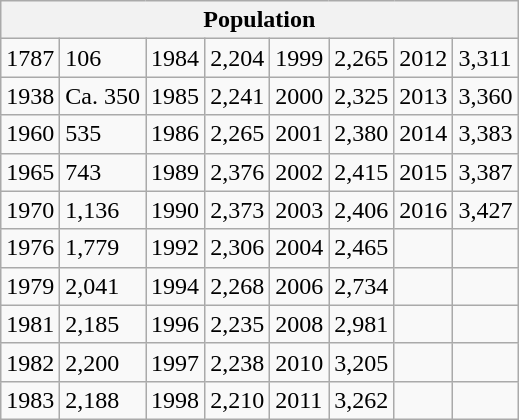<table class="wikitable">
<tr>
<th colspan="8">Population</th>
</tr>
<tr>
<td>1787</td>
<td>106</td>
<td>1984</td>
<td>2,204</td>
<td>1999</td>
<td>2,265</td>
<td>2012</td>
<td>3,311</td>
</tr>
<tr>
<td>1938</td>
<td>Ca. 350</td>
<td>1985</td>
<td>2,241</td>
<td>2000</td>
<td>2,325</td>
<td>2013</td>
<td>3,360</td>
</tr>
<tr>
<td>1960</td>
<td>535</td>
<td>1986</td>
<td>2,265</td>
<td>2001</td>
<td>2,380</td>
<td>2014</td>
<td>3,383</td>
</tr>
<tr>
<td>1965</td>
<td>743</td>
<td>1989</td>
<td>2,376</td>
<td>2002</td>
<td>2,415</td>
<td>2015</td>
<td>3,387</td>
</tr>
<tr>
<td>1970</td>
<td>1,136</td>
<td>1990</td>
<td>2,373</td>
<td>2003</td>
<td>2,406</td>
<td>2016</td>
<td>3,427</td>
</tr>
<tr>
<td>1976</td>
<td>1,779</td>
<td>1992</td>
<td>2,306</td>
<td>2004</td>
<td>2,465</td>
<td></td>
<td></td>
</tr>
<tr>
<td>1979</td>
<td>2,041</td>
<td>1994</td>
<td>2,268</td>
<td>2006</td>
<td>2,734</td>
<td></td>
<td></td>
</tr>
<tr>
<td>1981</td>
<td>2,185</td>
<td>1996</td>
<td>2,235</td>
<td>2008</td>
<td>2,981</td>
<td></td>
<td></td>
</tr>
<tr>
<td>1982</td>
<td>2,200</td>
<td>1997</td>
<td>2,238</td>
<td>2010</td>
<td>3,205</td>
<td></td>
<td></td>
</tr>
<tr>
<td>1983</td>
<td>2,188</td>
<td>1998</td>
<td>2,210</td>
<td>2011</td>
<td>3,262</td>
<td></td>
<td></td>
</tr>
</table>
